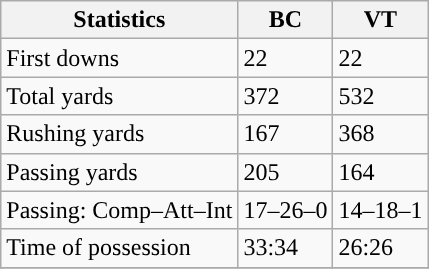<table class="wikitable" style="float: left;">
<tr>
<th>Statistics</th>
<th>BC</th>
<th>VT</th>
</tr>
<tr>
<td>First downs</td>
<td>22</td>
<td>22</td>
</tr>
<tr>
<td>Total yards</td>
<td>372</td>
<td>532</td>
</tr>
<tr>
<td>Rushing yards</td>
<td>167</td>
<td>368</td>
</tr>
<tr>
<td>Passing yards</td>
<td>205</td>
<td>164</td>
</tr>
<tr>
<td>Passing: Comp–Att–Int</td>
<td>17–26–0</td>
<td>14–18–1</td>
</tr>
<tr>
<td>Time of possession</td>
<td>33:34</td>
<td>26:26</td>
</tr>
<tr>
</tr>
</table>
